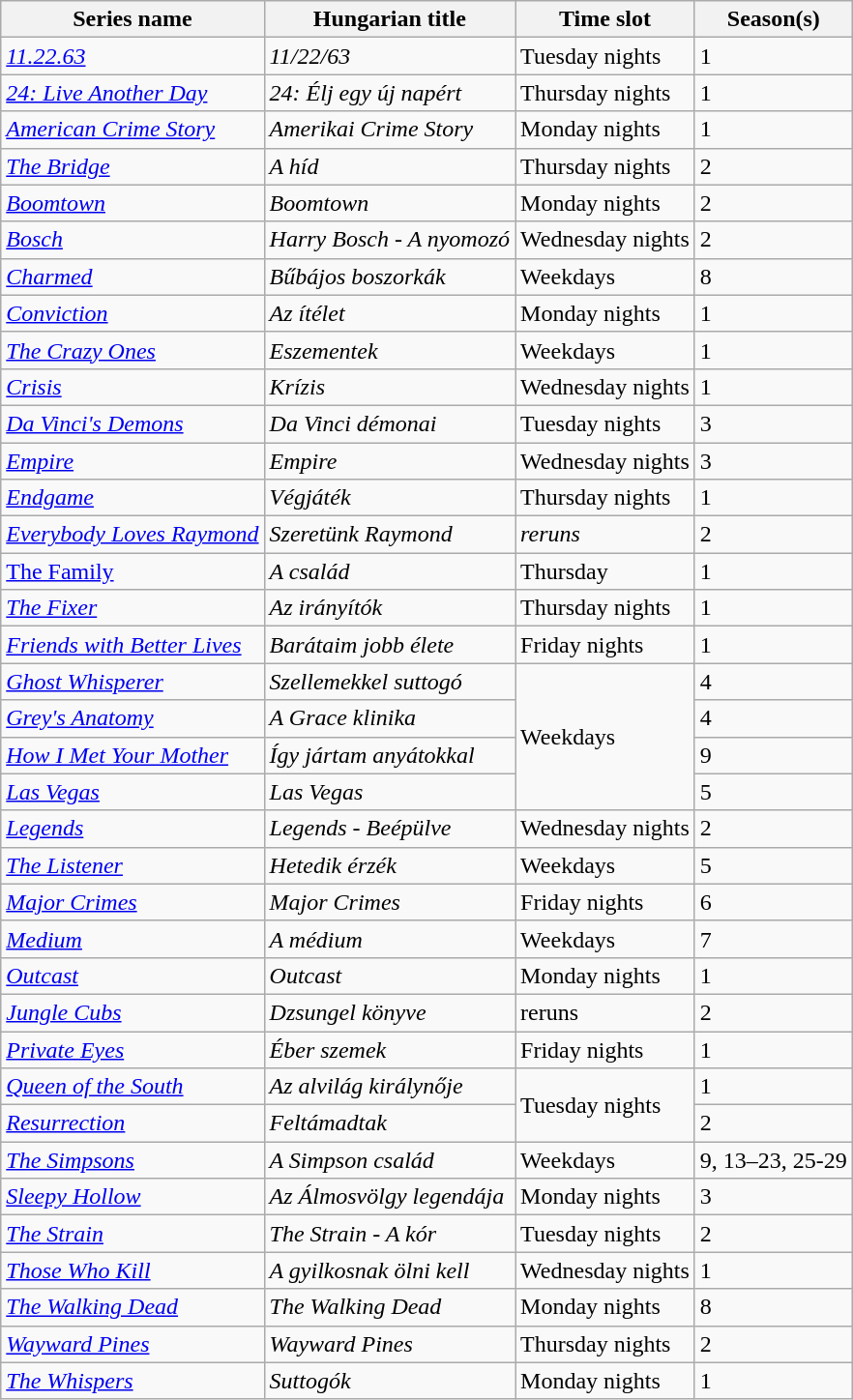<table class="wikitable">
<tr>
<th>Series name</th>
<th>Hungarian title</th>
<th>Time slot</th>
<th>Season(s)</th>
</tr>
<tr>
<td><em><a href='#'>11.22.63</a></em></td>
<td><em>11/22/63</em></td>
<td>Tuesday nights</td>
<td>1</td>
</tr>
<tr>
<td><em><a href='#'>24: Live Another Day</a></em></td>
<td><em>24: Élj egy új napért</em></td>
<td>Thursday nights</td>
<td>1</td>
</tr>
<tr>
<td><em><a href='#'>American Crime Story</a></em></td>
<td><em>Amerikai Crime Story</em></td>
<td>Monday nights</td>
<td>1</td>
</tr>
<tr>
<td><em><a href='#'>The Bridge</a></em></td>
<td><em>A híd</em></td>
<td>Thursday nights</td>
<td>2</td>
</tr>
<tr>
<td><em><a href='#'>Boomtown</a></em></td>
<td><em>Boomtown</em></td>
<td>Monday nights</td>
<td>2</td>
</tr>
<tr>
<td><em><a href='#'>Bosch</a></em></td>
<td><em>Harry Bosch - A nyomozó</em></td>
<td>Wednesday nights</td>
<td>2</td>
</tr>
<tr>
<td><em><a href='#'>Charmed</a></em></td>
<td><em>Bűbájos boszorkák</em></td>
<td>Weekdays</td>
<td>8</td>
</tr>
<tr>
<td><em><a href='#'>Conviction</a></em></td>
<td><em>Az ítélet</em></td>
<td>Monday nights</td>
<td>1</td>
</tr>
<tr>
<td><em><a href='#'>The Crazy Ones</a></em></td>
<td><em>Eszementek</em></td>
<td>Weekdays</td>
<td>1</td>
</tr>
<tr>
<td><em><a href='#'>Crisis</a></em></td>
<td><em>Krízis</em></td>
<td>Wednesday nights</td>
<td>1</td>
</tr>
<tr>
<td><em><a href='#'>Da Vinci's Demons</a></em></td>
<td><em>Da Vinci démonai</em></td>
<td>Tuesday nights</td>
<td>3</td>
</tr>
<tr>
<td><em><a href='#'>Empire</a></em></td>
<td><em>Empire</em></td>
<td>Wednesday nights</td>
<td>3</td>
</tr>
<tr>
<td><em><a href='#'>Endgame</a></em></td>
<td><em>Végjáték</em></td>
<td>Thursday nights</td>
<td>1</td>
</tr>
<tr>
<td><em><a href='#'>Everybody Loves Raymond</a></em></td>
<td><em>Szeretünk Raymond</em></td>
<td><em>reruns</em></td>
<td>2</td>
</tr>
<tr>
<td><em><a href='#'></em>The Family<em></a></em></td>
<td><em>A család</em></td>
<td>Thursday</td>
<td>1</td>
</tr>
<tr>
<td><em><a href='#'>The Fixer</a></em></td>
<td><em>Az irányítók</em></td>
<td>Thursday nights</td>
<td>1</td>
</tr>
<tr>
<td><em><a href='#'>Friends with Better Lives</a></em></td>
<td><em>Barátaim jobb élete</em></td>
<td>Friday nights</td>
<td>1</td>
</tr>
<tr>
<td><em><a href='#'>Ghost Whisperer</a></em></td>
<td><em>Szellemekkel suttogó</em></td>
<td rowspan="4">Weekdays</td>
<td>4</td>
</tr>
<tr>
<td><em><a href='#'>Grey's Anatomy</a></em></td>
<td><em>A Grace klinika</em></td>
<td>4</td>
</tr>
<tr>
<td><em><a href='#'>How I Met Your Mother</a></em></td>
<td><em>Így jártam anyátokkal</em></td>
<td>9</td>
</tr>
<tr>
<td><em><a href='#'>Las Vegas</a></em></td>
<td><em>Las Vegas</em></td>
<td>5</td>
</tr>
<tr>
<td><em><a href='#'>Legends</a></em></td>
<td><em>Legends - Beépülve</em></td>
<td>Wednesday nights</td>
<td>2</td>
</tr>
<tr>
<td><em><a href='#'>The Listener</a></em></td>
<td><em>Hetedik érzék</em></td>
<td>Weekdays</td>
<td>5</td>
</tr>
<tr>
<td><em><a href='#'>Major Crimes</a></em></td>
<td><em>Major Crimes</em></td>
<td>Friday nights</td>
<td>6</td>
</tr>
<tr>
<td><em><a href='#'>Medium</a></em></td>
<td><em>A médium</em></td>
<td>Weekdays</td>
<td>7</td>
</tr>
<tr>
<td><em><a href='#'>Outcast</a></em></td>
<td><em>Outcast</em></td>
<td>Monday nights</td>
<td>1</td>
</tr>
<tr>
<td><em><a href='#'>Jungle Cubs</a></em></td>
<td><em>Dzsungel könyve</em></td>
<td>reruns</td>
<td>2</td>
</tr>
<tr>
<td><em><a href='#'>Private Eyes</a></em></td>
<td><em>Éber szemek</em></td>
<td>Friday nights</td>
<td>1</td>
</tr>
<tr>
<td><em><a href='#'>Queen of the South</a></em></td>
<td><em>Az alvilág királynője</em></td>
<td rowspan="2">Tuesday nights</td>
<td>1</td>
</tr>
<tr>
<td><em><a href='#'>Resurrection</a></em></td>
<td><em>Feltámadtak</em></td>
<td>2</td>
</tr>
<tr>
<td><em><a href='#'>The Simpsons</a></em></td>
<td><em>A Simpson család</em></td>
<td>Weekdays</td>
<td>9, 13–23, 25-29</td>
</tr>
<tr>
<td><em><a href='#'>Sleepy Hollow</a></em></td>
<td><em>Az Álmosvölgy legendája</em></td>
<td>Monday nights</td>
<td>3</td>
</tr>
<tr>
<td><em><a href='#'>The Strain</a></em></td>
<td><em>The Strain - A kór</em></td>
<td>Tuesday nights</td>
<td>2</td>
</tr>
<tr>
<td><em><a href='#'>Those Who Kill</a></em></td>
<td><em>A gyilkosnak ölni kell</em></td>
<td>Wednesday nights</td>
<td>1</td>
</tr>
<tr>
<td><em><a href='#'>The Walking Dead</a></em></td>
<td><em>The Walking Dead</em></td>
<td>Monday nights</td>
<td>8</td>
</tr>
<tr>
<td><em><a href='#'>Wayward Pines</a></em></td>
<td><em>Wayward Pines</em></td>
<td>Thursday nights</td>
<td>2</td>
</tr>
<tr>
<td><em><a href='#'>The Whispers</a></em></td>
<td><em>Suttogók</em></td>
<td>Monday nights</td>
<td>1</td>
</tr>
</table>
